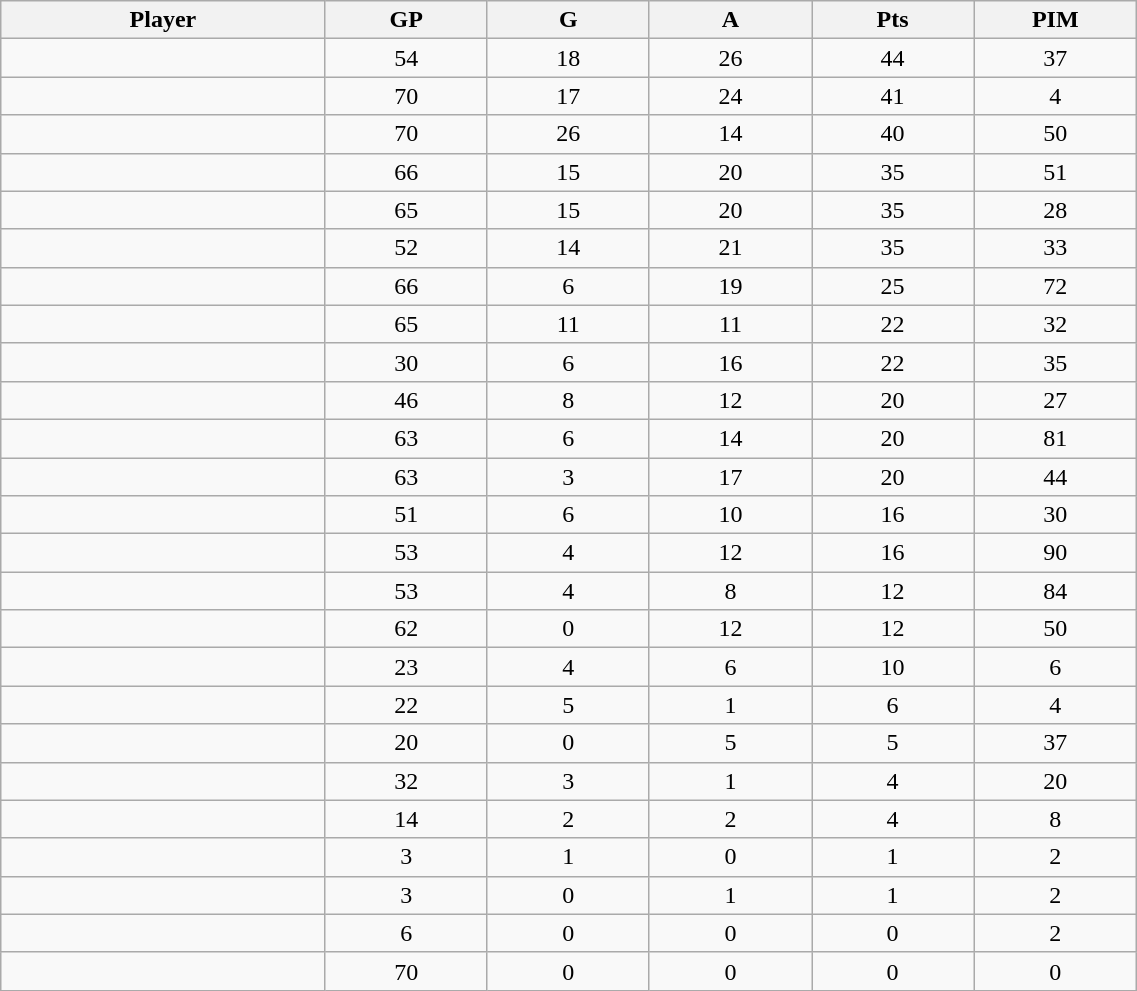<table class="wikitable sortable" width="60%">
<tr ALIGN="center">
<th bgcolor="#DDDDFF" width="10%">Player</th>
<th bgcolor="#DDDDFF" width="5%">GP</th>
<th bgcolor="#DDDDFF" width="5%">G</th>
<th bgcolor="#DDDDFF" width="5%">A</th>
<th bgcolor="#DDDDFF" width="5%">Pts</th>
<th bgcolor="#DDDDFF" width="5%">PIM</th>
</tr>
<tr align="center">
<td align="right"></td>
<td>54</td>
<td>18</td>
<td>26</td>
<td>44</td>
<td>37</td>
</tr>
<tr align="center">
<td align="right"></td>
<td>70</td>
<td>17</td>
<td>24</td>
<td>41</td>
<td>4</td>
</tr>
<tr align="center">
<td align="right"></td>
<td>70</td>
<td>26</td>
<td>14</td>
<td>40</td>
<td>50</td>
</tr>
<tr align="center">
<td align="right"></td>
<td>66</td>
<td>15</td>
<td>20</td>
<td>35</td>
<td>51</td>
</tr>
<tr align="center">
<td align="right"></td>
<td>65</td>
<td>15</td>
<td>20</td>
<td>35</td>
<td>28</td>
</tr>
<tr align="center">
<td align="right"></td>
<td>52</td>
<td>14</td>
<td>21</td>
<td>35</td>
<td>33</td>
</tr>
<tr align="center">
<td align="right"></td>
<td>66</td>
<td>6</td>
<td>19</td>
<td>25</td>
<td>72</td>
</tr>
<tr align="center">
<td align="right"></td>
<td>65</td>
<td>11</td>
<td>11</td>
<td>22</td>
<td>32</td>
</tr>
<tr align="center">
<td align="right"></td>
<td>30</td>
<td>6</td>
<td>16</td>
<td>22</td>
<td>35</td>
</tr>
<tr align="center">
<td align="right"></td>
<td>46</td>
<td>8</td>
<td>12</td>
<td>20</td>
<td>27</td>
</tr>
<tr align="center">
<td align="right"></td>
<td>63</td>
<td>6</td>
<td>14</td>
<td>20</td>
<td>81</td>
</tr>
<tr align="center">
<td align="right"></td>
<td>63</td>
<td>3</td>
<td>17</td>
<td>20</td>
<td>44</td>
</tr>
<tr align="center">
<td align="right"></td>
<td>51</td>
<td>6</td>
<td>10</td>
<td>16</td>
<td>30</td>
</tr>
<tr align="center">
<td align="right"></td>
<td>53</td>
<td>4</td>
<td>12</td>
<td>16</td>
<td>90</td>
</tr>
<tr align="center">
<td align="right"></td>
<td>53</td>
<td>4</td>
<td>8</td>
<td>12</td>
<td>84</td>
</tr>
<tr align="center">
<td align="right"></td>
<td>62</td>
<td>0</td>
<td>12</td>
<td>12</td>
<td>50</td>
</tr>
<tr align="center">
<td align="right"></td>
<td>23</td>
<td>4</td>
<td>6</td>
<td>10</td>
<td>6</td>
</tr>
<tr align="center">
<td align="right"></td>
<td>22</td>
<td>5</td>
<td>1</td>
<td>6</td>
<td>4</td>
</tr>
<tr align="center">
<td align="right"></td>
<td>20</td>
<td>0</td>
<td>5</td>
<td>5</td>
<td>37</td>
</tr>
<tr align="center">
<td align="right"></td>
<td>32</td>
<td>3</td>
<td>1</td>
<td>4</td>
<td>20</td>
</tr>
<tr align="center">
<td align="right"></td>
<td>14</td>
<td>2</td>
<td>2</td>
<td>4</td>
<td>8</td>
</tr>
<tr align="center">
<td align="right"></td>
<td>3</td>
<td>1</td>
<td>0</td>
<td>1</td>
<td>2</td>
</tr>
<tr align="center">
<td align="right"></td>
<td>3</td>
<td>0</td>
<td>1</td>
<td>1</td>
<td>2</td>
</tr>
<tr align="center">
<td align="right"></td>
<td>6</td>
<td>0</td>
<td>0</td>
<td>0</td>
<td>2</td>
</tr>
<tr align="center">
<td align="right"></td>
<td>70</td>
<td>0</td>
<td>0</td>
<td>0</td>
<td>0</td>
</tr>
</table>
